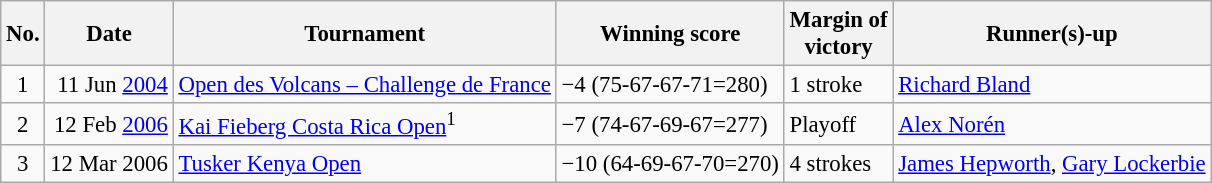<table class="wikitable" style="font-size:95%;">
<tr>
<th>No.</th>
<th>Date</th>
<th>Tournament</th>
<th>Winning score</th>
<th>Margin of<br>victory</th>
<th>Runner(s)-up</th>
</tr>
<tr>
<td align=center>1</td>
<td align=right>11 Jun <a href='#'>2004</a></td>
<td><a href='#'>Open des Volcans – Challenge de France</a></td>
<td>−4 (75-67-67-71=280)</td>
<td>1 stroke</td>
<td> <a href='#'>Richard Bland</a></td>
</tr>
<tr>
<td align=center>2</td>
<td align=right>12 Feb <a href='#'>2006</a></td>
<td><a href='#'>Kai Fieberg Costa Rica Open</a><sup>1</sup></td>
<td>−7 (74-67-69-67=277)</td>
<td>Playoff</td>
<td> <a href='#'>Alex Norén</a></td>
</tr>
<tr>
<td align=center>3</td>
<td align=right>12 Mar 2006</td>
<td><a href='#'>Tusker Kenya Open</a></td>
<td>−10 (64-69-67-70=270)</td>
<td>4 strokes</td>
<td> <a href='#'>James Hepworth</a>,  <a href='#'>Gary Lockerbie</a></td>
</tr>
</table>
